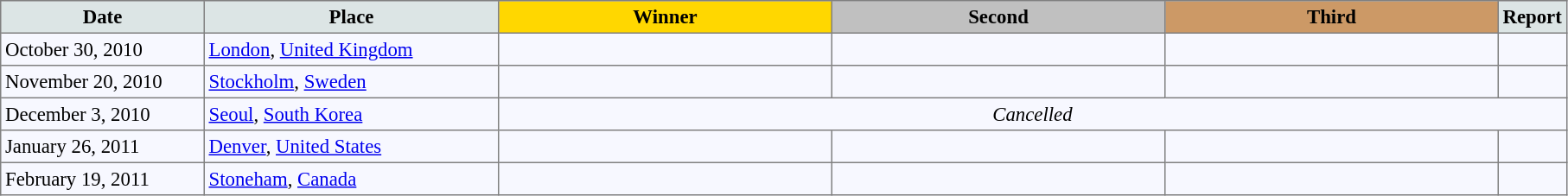<table bgcolor="#f7f8ff" cellpadding="3" cellspacing="0" border="1" style="font-size: 95%; border: gray solid 1px; border-collapse: collapse;">
<tr bgcolor="#CCCCCC">
<td align="center" bgcolor="#DCE5E5" width="150"><strong>Date</strong></td>
<td align="center" bgcolor="#DCE5E5" width="220"><strong>Place</strong></td>
<td align="center" bgcolor="gold" width="250"><strong>Winner</strong></td>
<td align="center" bgcolor="silver" width="250"><strong>Second</strong></td>
<td align="center" bgcolor="CC9966" width="250"><strong>Third</strong></td>
<td align="center" bgcolor="#DCE5E5"><strong>Report</strong></td>
</tr>
<tr align="left">
<td>October 30, 2010</td>
<td> <a href='#'>London</a>, <a href='#'>United Kingdom</a></td>
<td></td>
<td></td>
<td></td>
<td></td>
</tr>
<tr align="left">
<td>November 20, 2010</td>
<td> <a href='#'>Stockholm</a>, <a href='#'>Sweden</a></td>
<td></td>
<td></td>
<td></td>
<td></td>
</tr>
<tr align="left">
<td>December 3, 2010</td>
<td> <a href='#'>Seoul</a>, <a href='#'>South Korea</a></td>
<td colspan=4 align="center"><em>Cancelled</em></td>
</tr>
<tr align="left">
<td>January 26, 2011</td>
<td> <a href='#'>Denver</a>, <a href='#'>United States</a></td>
<td></td>
<td></td>
<td></td>
<td></td>
</tr>
<tr align="left">
<td>February 19, 2011</td>
<td> <a href='#'>Stoneham</a>, <a href='#'>Canada</a></td>
<td></td>
<td></td>
<td></td>
<td></td>
</tr>
</table>
